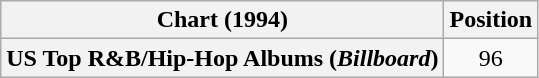<table class="wikitable plainrowheaders" style="text-align:center">
<tr>
<th scope="col">Chart (1994)</th>
<th scope="col">Position</th>
</tr>
<tr>
<th scope="row">US Top R&B/Hip-Hop Albums (<em>Billboard</em>)</th>
<td>96</td>
</tr>
</table>
